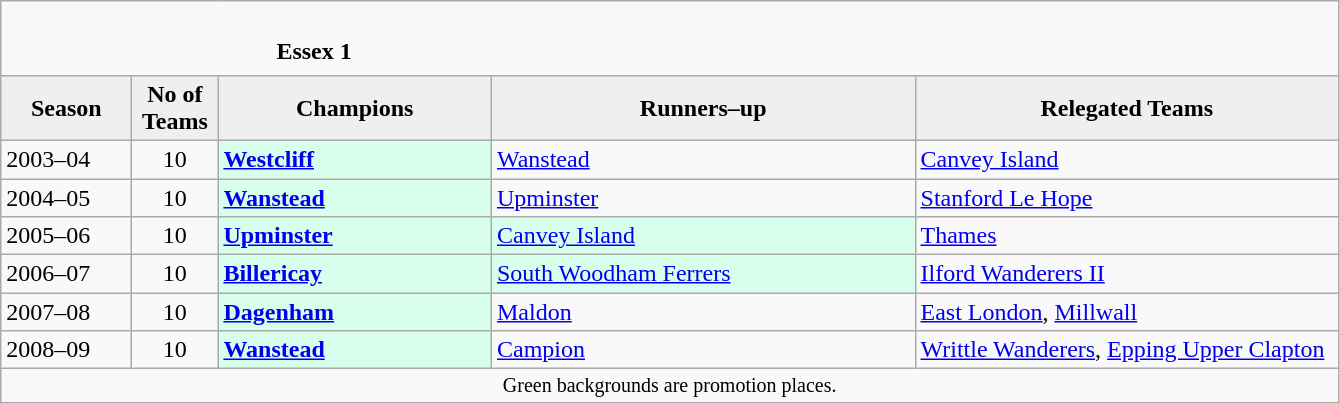<table class="wikitable" style="text-align: left;">
<tr>
<td colspan="11" cellpadding="0" cellspacing="0"><br><table border="0" style="width:100%;" cellpadding="0" cellspacing="0">
<tr>
<td style="width:20%; border:0;"></td>
<td style="border:0;"><strong>Essex 1</strong></td>
<td style="width:20%; border:0;"></td>
</tr>
</table>
</td>
</tr>
<tr>
<th style="background:#efefef; width:80px;">Season</th>
<th style="background:#efefef; width:50px;">No of Teams</th>
<th style="background:#efefef; width:175px;">Champions</th>
<th style="background:#efefef; width:275px;">Runners–up</th>
<th style="background:#efefef; width:275px;">Relegated Teams</th>
</tr>
<tr align=left>
<td>2003–04</td>
<td style="text-align: center;">10</td>
<td style="background:#d8ffeb;"><strong><a href='#'>Westcliff</a></strong></td>
<td><a href='#'>Wanstead</a></td>
<td><a href='#'>Canvey Island</a></td>
</tr>
<tr>
<td>2004–05</td>
<td style="text-align: center;">10</td>
<td style="background:#d8ffeb;"><strong><a href='#'>Wanstead</a></strong></td>
<td><a href='#'>Upminster</a></td>
<td><a href='#'>Stanford Le Hope</a></td>
</tr>
<tr>
<td>2005–06</td>
<td style="text-align: center;">10</td>
<td style="background:#d8ffeb;"><strong><a href='#'>Upminster</a></strong></td>
<td style="background:#d8ffeb;"><a href='#'>Canvey Island</a></td>
<td><a href='#'>Thames</a></td>
</tr>
<tr>
<td>2006–07</td>
<td style="text-align: center;">10</td>
<td style="background:#d8ffeb;"><strong><a href='#'>Billericay</a></strong></td>
<td style="background:#d8ffeb;"><a href='#'>South Woodham Ferrers</a></td>
<td><a href='#'>Ilford Wanderers II</a></td>
</tr>
<tr>
<td>2007–08</td>
<td style="text-align: center;">10</td>
<td style="background:#d8ffeb;"><strong><a href='#'>Dagenham</a></strong></td>
<td><a href='#'>Maldon</a></td>
<td><a href='#'>East London</a>, <a href='#'>Millwall</a></td>
</tr>
<tr>
<td>2008–09</td>
<td style="text-align: center;">10</td>
<td style="background:#d8ffeb;"><strong><a href='#'>Wanstead</a></strong></td>
<td><a href='#'>Campion</a></td>
<td><a href='#'>Writtle Wanderers</a>, <a href='#'>Epping Upper Clapton</a></td>
</tr>
<tr>
<td colspan="15"  style="border:0; font-size:smaller; text-align:center;">Green backgrounds are promotion places.</td>
</tr>
</table>
